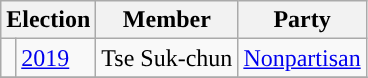<table class="wikitable">
<tr>
<th colspan="2">Election</th>
<th>Member</th>
<th>Party</th>
</tr>
<tr>
<td style="color:inherit;background:"></td>
<td><a href='#'>2019</a></td>
<td>Tse Suk-chun</td>
<td><a href='#'>Nonpartisan</a></td>
</tr>
<tr>
</tr>
</table>
